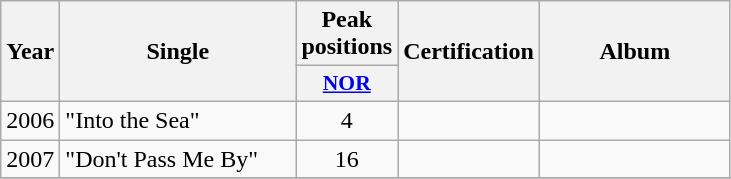<table class="wikitable">
<tr>
<th align="center" rowspan="2" width="10">Year</th>
<th align="center" rowspan="2" width="150">Single</th>
<th align="center" colspan="1" width="20">Peak positions</th>
<th align="center" rowspan="2" width="70">Certification</th>
<th align="center" rowspan="2" width="120">Album</th>
</tr>
<tr>
<th scope="col" style="width:3em;font-size:90%;"><a href='#'>NOR</a><br></th>
</tr>
<tr>
<td style="text-align:center;">2006</td>
<td>"Into the Sea"</td>
<td style="text-align:center;">4</td>
<td style="text-align:center;"></td>
<td style="text-align:center;"></td>
</tr>
<tr>
<td style="text-align:center;">2007</td>
<td>"Don't Pass Me By"</td>
<td style="text-align:center;">16</td>
<td style="text-align:center;"></td>
<td style="text-align:center;"></td>
</tr>
<tr>
</tr>
</table>
